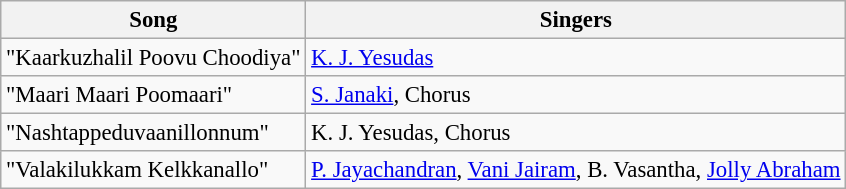<table class="wikitable" style="font-size:95%;">
<tr>
<th>Song</th>
<th>Singers</th>
</tr>
<tr>
<td>"Kaarkuzhalil Poovu Choodiya"</td>
<td><a href='#'>K. J. Yesudas</a></td>
</tr>
<tr>
<td>"Maari Maari Poomaari"</td>
<td><a href='#'>S. Janaki</a>, Chorus</td>
</tr>
<tr>
<td>"Nashtappeduvaanillonnum"</td>
<td>K. J. Yesudas, Chorus</td>
</tr>
<tr>
<td>"Valakilukkam Kelkkanallo"</td>
<td><a href='#'>P. Jayachandran</a>, <a href='#'>Vani Jairam</a>, B. Vasantha, <a href='#'>Jolly Abraham</a></td>
</tr>
</table>
